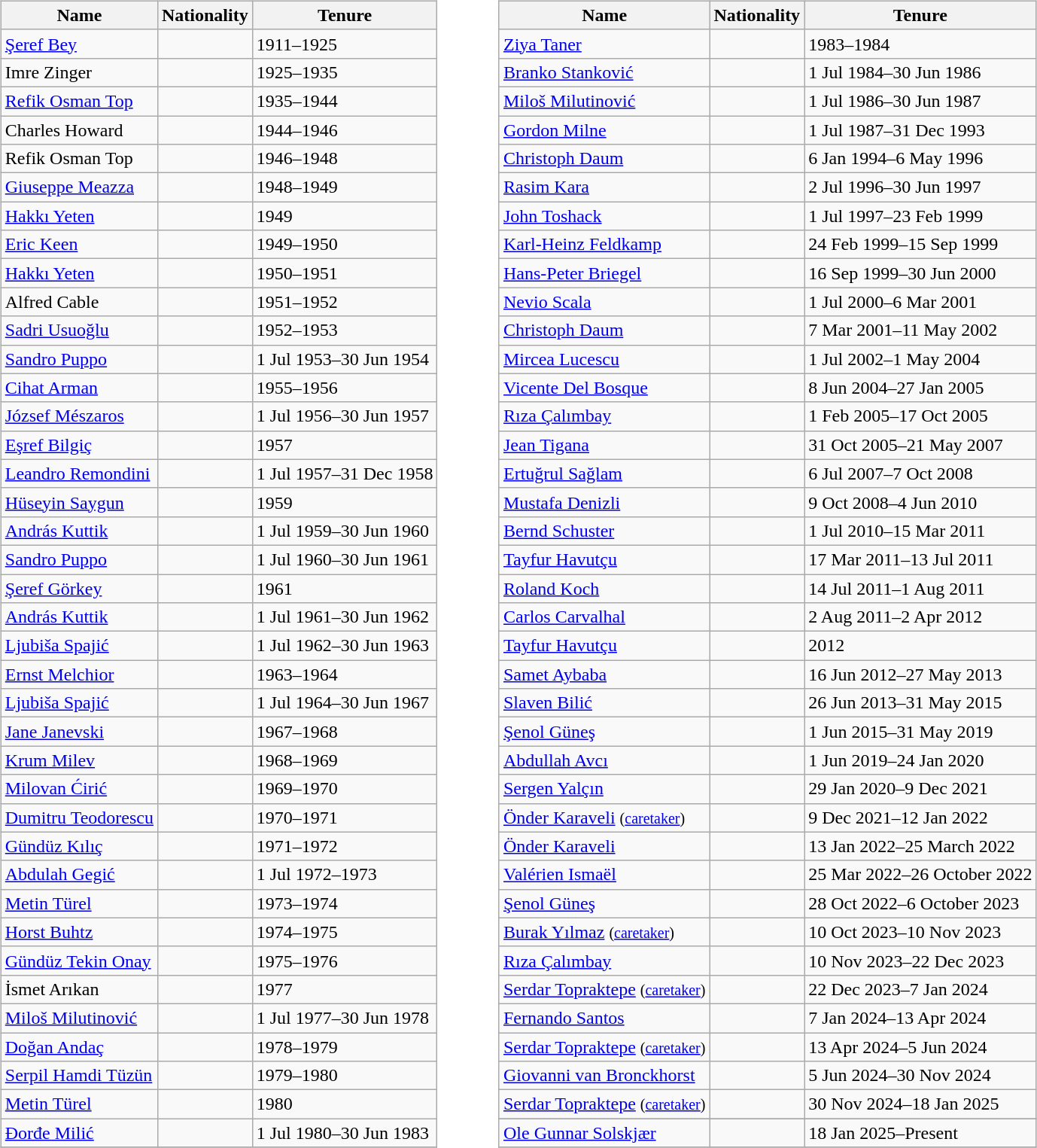<table>
<tr>
<td width="10"> </td>
<td style="vertical-align:top"><br><table class="wikitable" style="text-align: center">
<tr>
<th>Name</th>
<th>Nationality</th>
<th>Tenure</th>
</tr>
<tr>
<td style="text-align:left"><a href='#'>Şeref Bey</a></td>
<td></td>
<td style="text-align:left">1911–1925</td>
</tr>
<tr>
<td style="text-align:left">Imre Zinger</td>
<td></td>
<td style="text-align:left">1925–1935</td>
</tr>
<tr>
<td style="text-align:left"><a href='#'>Refik Osman Top</a></td>
<td></td>
<td style="text-align:left">1935–1944</td>
</tr>
<tr>
<td style="text-align:left">Charles Howard</td>
<td></td>
<td style="text-align:left">1944–1946</td>
</tr>
<tr>
<td style="text-align:left">Refik Osman Top</td>
<td></td>
<td style="text-align:left">1946–1948</td>
</tr>
<tr>
<td style="text-align:left"><a href='#'>Giuseppe Meazza</a></td>
<td></td>
<td style="text-align:left">1948–1949</td>
</tr>
<tr>
<td style="text-align:left"><a href='#'>Hakkı Yeten</a></td>
<td></td>
<td style="text-align:left">1949</td>
</tr>
<tr>
<td style="text-align:left"><a href='#'>Eric Keen</a></td>
<td></td>
<td style="text-align:left">1949–1950</td>
</tr>
<tr>
<td style="text-align:left"><a href='#'>Hakkı Yeten</a></td>
<td></td>
<td style="text-align:left">1950–1951</td>
</tr>
<tr>
<td style="text-align:left">Alfred Cable</td>
<td></td>
<td style="text-align:left">1951–1952</td>
</tr>
<tr>
<td style="text-align:left"><a href='#'>Sadri Usuoğlu</a></td>
<td></td>
<td style="text-align:left">1952–1953</td>
</tr>
<tr>
<td style="text-align:left"><a href='#'>Sandro Puppo</a></td>
<td></td>
<td style="text-align:left">1 Jul 1953–30 Jun 1954</td>
</tr>
<tr>
<td style="text-align:left"><a href='#'>Cihat Arman</a></td>
<td></td>
<td style="text-align:left">1955–1956</td>
</tr>
<tr>
<td style="text-align:left"><a href='#'>József Mészaros</a></td>
<td></td>
<td style="text-align:left">1 Jul 1956–30 Jun 1957</td>
</tr>
<tr>
<td style="text-align:left"><a href='#'>Eşref Bilgiç</a></td>
<td></td>
<td style="text-align:left">1957</td>
</tr>
<tr>
<td style="text-align:left"><a href='#'>Leandro Remondini</a></td>
<td></td>
<td style="text-align:left">1 Jul 1957–31 Dec 1958</td>
</tr>
<tr>
<td style="text-align:left"><a href='#'>Hüseyin Saygun</a></td>
<td></td>
<td style="text-align:left">1959</td>
</tr>
<tr>
<td style="text-align:left"><a href='#'>András Kuttik</a></td>
<td></td>
<td style="text-align:left">1 Jul 1959–30 Jun 1960</td>
</tr>
<tr>
<td style="text-align:left"><a href='#'>Sandro Puppo</a></td>
<td></td>
<td style="text-align:left">1 Jul 1960–30 Jun 1961</td>
</tr>
<tr>
<td style="text-align:left"><a href='#'>Şeref Görkey</a></td>
<td></td>
<td style="text-align:left">1961</td>
</tr>
<tr>
<td style="text-align:left"><a href='#'>András Kuttik</a></td>
<td></td>
<td style="text-align:left">1 Jul 1961–30 Jun 1962</td>
</tr>
<tr>
<td style="text-align:left"><a href='#'>Ljubiša Spajić</a></td>
<td></td>
<td style="text-align:left">1 Jul 1962–30 Jun 1963</td>
</tr>
<tr>
<td style="text-align:left"><a href='#'>Ernst Melchior</a></td>
<td></td>
<td style="text-align:left">1963–1964</td>
</tr>
<tr>
<td style="text-align:left"><a href='#'>Ljubiša Spajić</a></td>
<td></td>
<td style="text-align:left">1 Jul 1964–30 Jun 1967</td>
</tr>
<tr>
<td style="text-align:left"><a href='#'>Jane Janevski</a></td>
<td></td>
<td style="text-align:left">1967–1968</td>
</tr>
<tr>
<td style="text-align:left"><a href='#'>Krum Milev</a></td>
<td></td>
<td style="text-align:left">1968–1969</td>
</tr>
<tr>
<td style="text-align:left"><a href='#'>Milovan Ćirić</a></td>
<td></td>
<td style="text-align:left">1969–1970</td>
</tr>
<tr>
<td style="text-align:left"><a href='#'>Dumitru Teodorescu</a></td>
<td></td>
<td style="text-align:left">1970–1971</td>
</tr>
<tr>
<td style="text-align:left"><a href='#'>Gündüz Kılıç</a></td>
<td></td>
<td style="text-align:left">1971–1972</td>
</tr>
<tr>
<td style="text-align:left"><a href='#'>Abdulah Gegić</a></td>
<td></td>
<td style="text-align:left">1 Jul 1972–1973</td>
</tr>
<tr>
<td style="text-align:left"><a href='#'>Metin Türel</a></td>
<td></td>
<td style="text-align:left">1973–1974</td>
</tr>
<tr>
<td style="text-align:left"><a href='#'>Horst Buhtz</a></td>
<td></td>
<td style="text-align:left">1974–1975</td>
</tr>
<tr>
<td style="text-align:left"><a href='#'>Gündüz Tekin Onay</a></td>
<td></td>
<td style="text-align:left">1975–1976</td>
</tr>
<tr>
<td style="text-align:left">İsmet Arıkan</td>
<td></td>
<td style="text-align:left">1977</td>
</tr>
<tr>
<td style="text-align:left"><a href='#'>Miloš Milutinović</a></td>
<td></td>
<td style="text-align:left">1 Jul 1977–30 Jun 1978</td>
</tr>
<tr>
<td style="text-align:left"><a href='#'>Doğan Andaç</a></td>
<td></td>
<td style="text-align:left">1978–1979</td>
</tr>
<tr>
<td style="text-align:left"><a href='#'>Serpil Hamdi Tüzün</a></td>
<td></td>
<td style="text-align:left">1979–1980</td>
</tr>
<tr>
<td style="text-align:left"><a href='#'>Metin Türel</a></td>
<td></td>
<td style="text-align:left">1980</td>
</tr>
<tr>
<td style="text-align:left"><a href='#'>Đorđe Milić</a></td>
<td></td>
<td style="text-align:left">1 Jul 1980–30 Jun 1983</td>
</tr>
<tr>
</tr>
</table>
</td>
<td width="30"> </td>
<td style="vertical-align:top"><br><table class="wikitable" style="text-align: center">
<tr>
<th>Name</th>
<th>Nationality</th>
<th>Tenure</th>
</tr>
<tr>
<td style="text-align:left"><a href='#'>Ziya Taner</a></td>
<td></td>
<td style="text-align:left">1983–1984</td>
</tr>
<tr>
<td style="text-align:left"><a href='#'>Branko Stanković</a></td>
<td></td>
<td style="text-align:left">1 Jul 1984–30 Jun 1986</td>
</tr>
<tr>
<td style="text-align:left"><a href='#'>Miloš Milutinović</a></td>
<td></td>
<td style="text-align:left">1 Jul 1986–30 Jun 1987</td>
</tr>
<tr>
<td style="text-align:left"><a href='#'>Gordon Milne</a></td>
<td></td>
<td style="text-align:left">1 Jul 1987–31 Dec 1993</td>
</tr>
<tr>
<td style="text-align:left"><a href='#'>Christoph Daum</a></td>
<td></td>
<td style="text-align:left">6 Jan 1994–6 May 1996</td>
</tr>
<tr>
<td style="text-align:left"><a href='#'>Rasim Kara</a></td>
<td></td>
<td style="text-align:left">2 Jul 1996–30 Jun 1997</td>
</tr>
<tr>
<td style="text-align:left"><a href='#'>John Toshack</a></td>
<td></td>
<td style="text-align:left">1 Jul 1997–23 Feb 1999</td>
</tr>
<tr>
<td style="text-align:left"><a href='#'>Karl-Heinz Feldkamp</a></td>
<td></td>
<td style="text-align:left">24 Feb 1999–15 Sep 1999</td>
</tr>
<tr>
<td style="text-align:left"><a href='#'>Hans-Peter Briegel</a></td>
<td></td>
<td style="text-align:left">16 Sep 1999–30 Jun 2000</td>
</tr>
<tr>
<td style="text-align:left"><a href='#'>Nevio Scala</a></td>
<td></td>
<td style="text-align:left">1 Jul 2000–6 Mar 2001</td>
</tr>
<tr>
<td style="text-align:left"><a href='#'>Christoph Daum</a></td>
<td></td>
<td style="text-align:left">7 Mar 2001–11 May 2002</td>
</tr>
<tr>
<td style="text-align:left"><a href='#'>Mircea Lucescu</a></td>
<td></td>
<td style="text-align:left">1 Jul 2002–1 May 2004</td>
</tr>
<tr>
<td style="text-align:left"><a href='#'>Vicente Del Bosque</a></td>
<td></td>
<td style="text-align:left">8 Jun 2004–27 Jan 2005</td>
</tr>
<tr>
<td style="text-align:left"><a href='#'>Rıza Çalımbay</a></td>
<td></td>
<td style="text-align:left">1 Feb 2005–17 Oct 2005</td>
</tr>
<tr>
<td style="text-align:left"><a href='#'>Jean Tigana</a></td>
<td></td>
<td style="text-align:left">31 Oct 2005–21 May 2007</td>
</tr>
<tr>
<td style="text-align:left"><a href='#'>Ertuğrul Sağlam</a></td>
<td></td>
<td style="text-align:left">6 Jul 2007–7 Oct 2008</td>
</tr>
<tr>
<td style="text-align:left"><a href='#'>Mustafa Denizli</a></td>
<td></td>
<td style="text-align:left">9 Oct 2008–4 Jun 2010</td>
</tr>
<tr>
<td style="text-align:left"><a href='#'>Bernd Schuster</a></td>
<td></td>
<td style="text-align:left">1 Jul 2010–15 Mar 2011</td>
</tr>
<tr>
<td style="text-align:left"><a href='#'>Tayfur Havutçu</a></td>
<td></td>
<td style="text-align:left">17 Mar 2011–13 Jul 2011</td>
</tr>
<tr>
<td style="text-align:left"><a href='#'>Roland Koch</a></td>
<td></td>
<td style="text-align:left">14 Jul 2011–1 Aug 2011</td>
</tr>
<tr>
<td style="text-align:left"><a href='#'>Carlos Carvalhal</a></td>
<td></td>
<td style="text-align:left">2 Aug 2011–2 Apr 2012</td>
</tr>
<tr>
<td style="text-align:left"><a href='#'>Tayfur Havutçu</a></td>
<td></td>
<td style="text-align:left">2012</td>
</tr>
<tr>
<td style="text-align:left"><a href='#'>Samet Aybaba</a></td>
<td></td>
<td style="text-align:left">16 Jun 2012–27 May 2013</td>
</tr>
<tr>
<td style="text-align:left"><a href='#'>Slaven Bilić</a></td>
<td></td>
<td style="text-align:left">26 Jun 2013–31 May 2015</td>
</tr>
<tr>
<td style="text-align:left"><a href='#'>Şenol Güneş</a></td>
<td></td>
<td style="text-align:left">1 Jun 2015–31 May 2019</td>
</tr>
<tr>
<td style="text-align:left"><a href='#'>Abdullah Avcı</a></td>
<td></td>
<td style="text-align:left">1 Jun 2019–24 Jan 2020</td>
</tr>
<tr>
<td style="text-align:left"><a href='#'>Sergen Yalçın</a></td>
<td></td>
<td style="text-align:left">29 Jan 2020–9 Dec 2021</td>
</tr>
<tr>
<td style="text-align:left"><a href='#'>Önder Karaveli</a> <small>(<a href='#'>caretaker</a>)</small></td>
<td></td>
<td style="text-align:left">9 Dec 2021–12 Jan 2022</td>
</tr>
<tr>
<td style="text-align:left"><a href='#'>Önder Karaveli</a></td>
<td></td>
<td style="text-align:left">13 Jan 2022–25 March 2022</td>
</tr>
<tr>
<td style="text-align:left"><a href='#'>Valérien Ismaël</a></td>
<td></td>
<td style="text-align:left">25 Mar 2022–26 October 2022</td>
</tr>
<tr>
<td style="text-align:left"><a href='#'>Şenol Güneş</a></td>
<td></td>
<td style="text-align:left">28 Oct 2022–6 October 2023</td>
</tr>
<tr>
<td style="text-align:left"><a href='#'>Burak Yılmaz</a> <small>(<a href='#'>caretaker</a>)</small></td>
<td></td>
<td style="text-align:left">10 Oct 2023–10 Nov 2023</td>
</tr>
<tr>
<td style="text-align:left"><a href='#'>Rıza Çalımbay</a></td>
<td></td>
<td style="text-align:left">10 Nov 2023–22 Dec 2023</td>
</tr>
<tr>
<td style="text-align:left"><a href='#'>Serdar Topraktepe</a> <small>(<a href='#'>caretaker</a>)</small></td>
<td></td>
<td style="text-align:left">22 Dec 2023–7 Jan 2024</td>
</tr>
<tr>
<td style="text-align:left"><a href='#'>Fernando Santos</a></td>
<td></td>
<td style="text-align:left">7 Jan 2024–13 Apr 2024</td>
</tr>
<tr>
<td style="text-align:left"><a href='#'>Serdar Topraktepe</a> <small>(<a href='#'>caretaker</a>)</small></td>
<td></td>
<td style="text-align:left">13 Apr 2024–5 Jun 2024</td>
</tr>
<tr>
<td style="text-align:left"><a href='#'>Giovanni van Bronckhorst</a></td>
<td></td>
<td style="text-align:left">5 Jun 2024–30 Nov 2024</td>
</tr>
<tr>
<td style="text-align:left"><a href='#'>Serdar Topraktepe</a> <small>(<a href='#'>caretaker</a>)</small></td>
<td></td>
<td style="text-align:left">30 Nov 2024–18 Jan 2025</td>
</tr>
<tr>
</tr>
<tr>
<td style="text-align:left"><a href='#'>Ole Gunnar Solskjær</a></td>
<td></td>
<td style="text-align:left">18 Jan 2025–Present</td>
</tr>
<tr>
</tr>
</table>
</td>
</tr>
</table>
